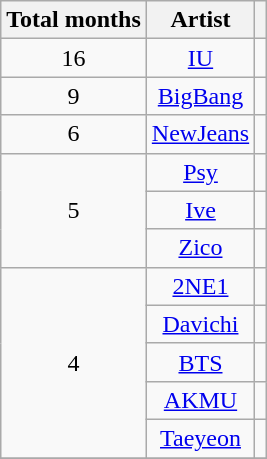<table class="wikitable" style="text-align: center;">
<tr>
<th>Total months</th>
<th>Artist</th>
<th></th>
</tr>
<tr>
<td>16</td>
<td><a href='#'>IU</a></td>
<td></td>
</tr>
<tr>
<td>9</td>
<td><a href='#'>BigBang</a></td>
<td></td>
</tr>
<tr>
<td>6</td>
<td><a href='#'>NewJeans</a></td>
<td></td>
</tr>
<tr>
<td rowspan=3>5</td>
<td><a href='#'>Psy</a></td>
<td></td>
</tr>
<tr>
<td><a href='#'>Ive</a></td>
<td></td>
</tr>
<tr>
<td><a href='#'>Zico</a></td>
<td></td>
</tr>
<tr>
<td rowspan=5>4</td>
<td><a href='#'>2NE1</a></td>
<td></td>
</tr>
<tr>
<td><a href='#'>Davichi</a></td>
<td></td>
</tr>
<tr>
<td><a href='#'>BTS</a></td>
<td></td>
</tr>
<tr>
<td><a href='#'>AKMU</a></td>
<td></td>
</tr>
<tr>
<td><a href='#'>Taeyeon</a></td>
<td></td>
</tr>
<tr>
</tr>
</table>
